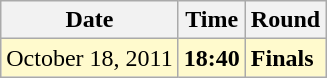<table class="wikitable">
<tr>
<th>Date</th>
<th>Time</th>
<th>Round</th>
</tr>
<tr style=background:lemonchiffon>
<td>October 18, 2011</td>
<td><strong>18:40</strong></td>
<td><strong>Finals</strong></td>
</tr>
</table>
